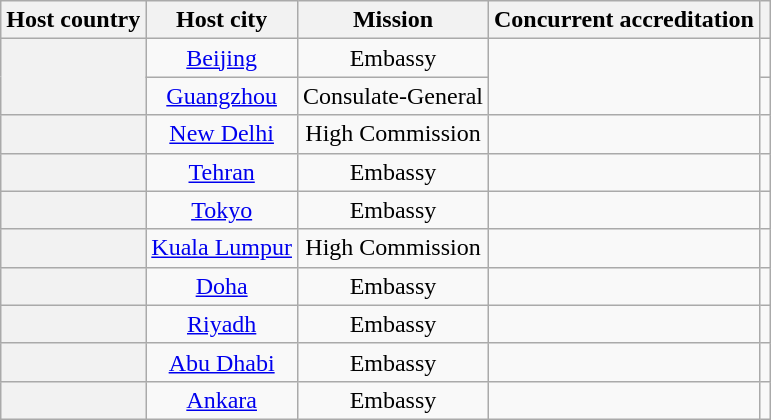<table class="wikitable plainrowheaders" style="text-align:center;">
<tr>
<th scope="col">Host country</th>
<th scope="col">Host city</th>
<th scope="col">Mission</th>
<th scope="col">Concurrent accreditation</th>
<th scope="col"></th>
</tr>
<tr>
<th scope="row" rowspan="2"></th>
<td><a href='#'>Beijing</a></td>
<td>Embassy</td>
<td rowspan="2"></td>
<td></td>
</tr>
<tr>
<td><a href='#'>Guangzhou</a></td>
<td>Consulate-General</td>
<td></td>
</tr>
<tr>
<th scope="row"></th>
<td><a href='#'>New Delhi</a></td>
<td>High Commission</td>
<td></td>
<td></td>
</tr>
<tr>
<th scope="row"></th>
<td><a href='#'>Tehran</a></td>
<td>Embassy</td>
<td></td>
<td></td>
</tr>
<tr>
<th scope="row"></th>
<td><a href='#'>Tokyo</a></td>
<td>Embassy</td>
<td></td>
<td></td>
</tr>
<tr>
<th scope="row"></th>
<td><a href='#'>Kuala Lumpur</a></td>
<td>High Commission</td>
<td></td>
<td></td>
</tr>
<tr>
<th scope="row"></th>
<td><a href='#'>Doha</a></td>
<td>Embassy</td>
<td></td>
<td></td>
</tr>
<tr>
<th scope="row"></th>
<td><a href='#'>Riyadh</a></td>
<td>Embassy</td>
<td></td>
<td><br></td>
</tr>
<tr>
<th scope="row"></th>
<td><a href='#'>Abu Dhabi</a></td>
<td>Embassy</td>
<td></td>
<td></td>
</tr>
<tr>
<th scope="row"></th>
<td><a href='#'>Ankara</a></td>
<td>Embassy</td>
<td></td>
<td></td>
</tr>
</table>
